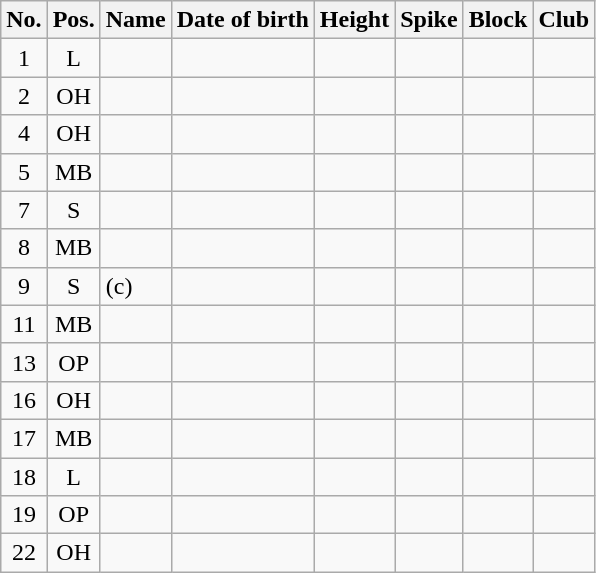<table class="wikitable sortable" style="text-align:center">
<tr>
<th>No.</th>
<th>Pos.</th>
<th>Name</th>
<th>Date of birth</th>
<th>Height</th>
<th>Spike</th>
<th>Block</th>
<th>Club</th>
</tr>
<tr>
<td>1</td>
<td>L</td>
<td align=left></td>
<td align=left></td>
<td></td>
<td></td>
<td></td>
<td></td>
</tr>
<tr>
<td>2</td>
<td>OH</td>
<td align=left></td>
<td align=left></td>
<td></td>
<td></td>
<td></td>
<td></td>
</tr>
<tr>
<td>4</td>
<td>OH</td>
<td align=left></td>
<td align=left></td>
<td></td>
<td></td>
<td></td>
<td></td>
</tr>
<tr>
<td>5</td>
<td>MB</td>
<td align=left></td>
<td align=left></td>
<td></td>
<td></td>
<td></td>
<td></td>
</tr>
<tr>
<td>7</td>
<td>S</td>
<td align=left></td>
<td align=left></td>
<td></td>
<td></td>
<td></td>
<td></td>
</tr>
<tr>
<td>8</td>
<td>MB</td>
<td align=left></td>
<td align=left></td>
<td></td>
<td></td>
<td></td>
<td></td>
</tr>
<tr>
<td>9</td>
<td>S</td>
<td align=left> (c)</td>
<td align=left></td>
<td></td>
<td></td>
<td></td>
<td></td>
</tr>
<tr>
<td>11</td>
<td>MB</td>
<td align=left></td>
<td align=left></td>
<td></td>
<td></td>
<td></td>
<td></td>
</tr>
<tr>
<td>13</td>
<td>OP</td>
<td align=left></td>
<td align=left></td>
<td></td>
<td></td>
<td></td>
<td></td>
</tr>
<tr>
<td>16</td>
<td>OH</td>
<td align=left></td>
<td align=left></td>
<td></td>
<td></td>
<td></td>
<td></td>
</tr>
<tr>
<td>17</td>
<td>MB</td>
<td align=left></td>
<td align=left></td>
<td></td>
<td></td>
<td></td>
<td></td>
</tr>
<tr>
<td>18</td>
<td>L</td>
<td align=left></td>
<td align=left></td>
<td></td>
<td></td>
<td></td>
<td></td>
</tr>
<tr>
<td>19</td>
<td>OP</td>
<td align=left></td>
<td align=left></td>
<td></td>
<td></td>
<td></td>
<td></td>
</tr>
<tr>
<td>22</td>
<td>OH</td>
<td align=left></td>
<td align=left></td>
<td></td>
<td></td>
<td></td>
<td></td>
</tr>
</table>
